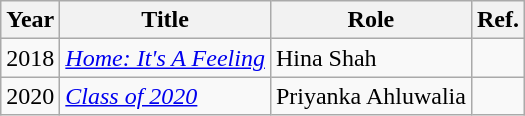<table class="wikitable">
<tr>
<th>Year</th>
<th>Title</th>
<th>Role</th>
<th>Ref.</th>
</tr>
<tr>
<td>2018</td>
<td><em><a href='#'>Home: It's A Feeling</a></em></td>
<td>Hina Shah</td>
<td></td>
</tr>
<tr>
<td>2020</td>
<td><em><a href='#'>Class of 2020</a></em></td>
<td>Priyanka Ahluwalia</td>
<td></td>
</tr>
</table>
